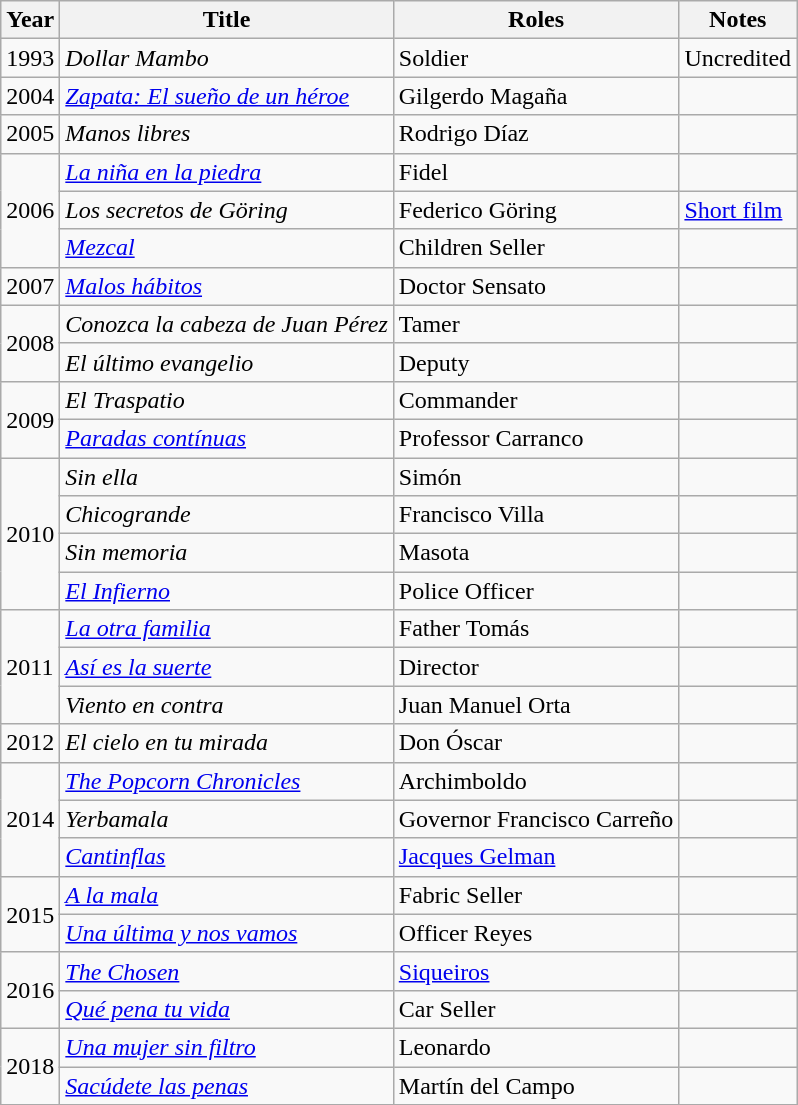<table class="wikitable sortable">
<tr>
<th>Year</th>
<th>Title</th>
<th>Roles</th>
<th>Notes</th>
</tr>
<tr>
<td>1993</td>
<td><em>Dollar Mambo</em></td>
<td>Soldier</td>
<td>Uncredited</td>
</tr>
<tr>
<td>2004</td>
<td><em><a href='#'>Zapata: El sueño de un héroe</a></em></td>
<td>Gilgerdo Magaña</td>
<td></td>
</tr>
<tr>
<td>2005</td>
<td><em>Manos libres</em></td>
<td>Rodrigo Díaz</td>
<td></td>
</tr>
<tr>
<td rowspan="3">2006</td>
<td><em><a href='#'>La niña en la piedra</a></em></td>
<td>Fidel</td>
<td></td>
</tr>
<tr>
<td><em>Los secretos de Göring</em></td>
<td>Federico Göring</td>
<td><a href='#'>Short film</a></td>
</tr>
<tr>
<td><em><a href='#'>Mezcal</a></em></td>
<td>Children Seller</td>
<td></td>
</tr>
<tr>
<td>2007</td>
<td><em><a href='#'>Malos hábitos</a></em></td>
<td>Doctor Sensato</td>
<td></td>
</tr>
<tr>
<td rowspan="2">2008</td>
<td><em>Conozca la cabeza de Juan Pérez</em></td>
<td>Tamer</td>
<td></td>
</tr>
<tr>
<td><em>El último evangelio</em></td>
<td>Deputy</td>
<td></td>
</tr>
<tr>
<td rowspan="2">2009</td>
<td><em>El Traspatio</em></td>
<td>Commander</td>
<td></td>
</tr>
<tr>
<td><em><a href='#'>Paradas contínuas</a></em></td>
<td>Professor Carranco</td>
<td></td>
</tr>
<tr>
<td rowspan="4">2010</td>
<td><em>Sin ella</em></td>
<td>Simón</td>
<td></td>
</tr>
<tr>
<td><em>Chicogrande</em></td>
<td>Francisco Villa</td>
<td></td>
</tr>
<tr>
<td><em>Sin memoria</em></td>
<td>Masota</td>
<td></td>
</tr>
<tr>
<td><em><a href='#'>El Infierno</a></em></td>
<td>Police Officer</td>
<td></td>
</tr>
<tr>
<td rowspan="3">2011</td>
<td><em><a href='#'>La otra familia</a></em></td>
<td>Father Tomás</td>
<td></td>
</tr>
<tr>
<td><em><a href='#'>Así es la suerte</a></em></td>
<td>Director</td>
<td></td>
</tr>
<tr>
<td><em>Viento en contra</em></td>
<td>Juan Manuel Orta</td>
<td></td>
</tr>
<tr>
<td>2012</td>
<td><em>El cielo en tu mirada</em></td>
<td>Don Óscar</td>
<td></td>
</tr>
<tr>
<td rowspan="3">2014</td>
<td><em><a href='#'>The Popcorn Chronicles</a></em></td>
<td>Archimboldo</td>
<td></td>
</tr>
<tr>
<td><em>Yerbamala</em></td>
<td>Governor Francisco Carreño</td>
<td></td>
</tr>
<tr>
<td><em><a href='#'>Cantinflas</a></em></td>
<td><a href='#'>Jacques Gelman</a></td>
<td></td>
</tr>
<tr>
<td rowspan="2">2015</td>
<td><em><a href='#'>A la mala</a></em></td>
<td>Fabric Seller</td>
<td></td>
</tr>
<tr>
<td><em><a href='#'>Una última y nos vamos</a></em></td>
<td>Officer Reyes</td>
<td></td>
</tr>
<tr>
<td rowspan="2">2016</td>
<td><em><a href='#'>The Chosen</a></em></td>
<td><a href='#'>Siqueiros</a></td>
<td></td>
</tr>
<tr>
<td><em><a href='#'>Qué pena tu vida</a></em></td>
<td>Car Seller</td>
<td></td>
</tr>
<tr>
<td rowspan="2">2018</td>
<td><em><a href='#'>Una mujer sin filtro</a></em></td>
<td>Leonardo</td>
<td></td>
</tr>
<tr>
<td><em><a href='#'>Sacúdete las penas</a></em></td>
<td>Martín del Campo</td>
<td></td>
</tr>
<tr>
</tr>
</table>
